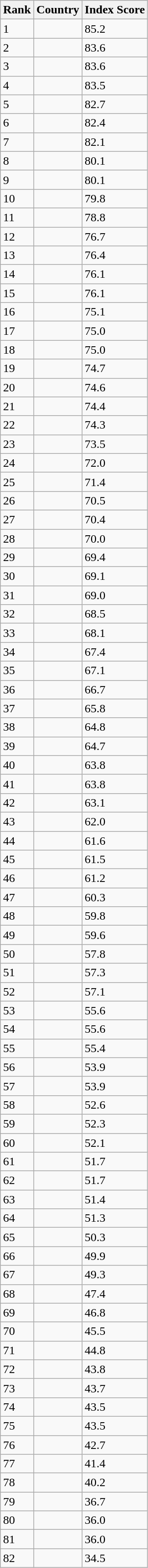<table class="wikitable sortable">
<tr>
<th>Rank</th>
<th>Country</th>
<th>Index Score</th>
</tr>
<tr>
<td>1</td>
<td></td>
<td>85.2</td>
</tr>
<tr>
<td>2</td>
<td></td>
<td>83.6</td>
</tr>
<tr>
<td>3</td>
<td></td>
<td>83.6</td>
</tr>
<tr>
<td>4</td>
<td></td>
<td>83.5</td>
</tr>
<tr>
<td>5</td>
<td></td>
<td>82.7</td>
</tr>
<tr>
<td>6</td>
<td></td>
<td>82.4</td>
</tr>
<tr>
<td>7</td>
<td></td>
<td>82.1</td>
</tr>
<tr>
<td>8</td>
<td></td>
<td>80.1</td>
</tr>
<tr>
<td>9</td>
<td></td>
<td>80.1</td>
</tr>
<tr>
<td>10</td>
<td></td>
<td>79.8</td>
</tr>
<tr>
<td>11</td>
<td></td>
<td>78.8</td>
</tr>
<tr>
<td>12</td>
<td></td>
<td>76.7</td>
</tr>
<tr>
<td>13</td>
<td></td>
<td>76.4</td>
</tr>
<tr>
<td>14</td>
<td></td>
<td>76.1</td>
</tr>
<tr>
<td>15</td>
<td></td>
<td>76.1</td>
</tr>
<tr>
<td>16</td>
<td></td>
<td>75.1</td>
</tr>
<tr>
<td>17</td>
<td></td>
<td>75.0</td>
</tr>
<tr>
<td>18</td>
<td></td>
<td>75.0</td>
</tr>
<tr>
<td>19</td>
<td></td>
<td>74.7</td>
</tr>
<tr>
<td>20</td>
<td></td>
<td>74.6</td>
</tr>
<tr>
<td>21</td>
<td></td>
<td>74.4</td>
</tr>
<tr>
<td>22</td>
<td></td>
<td>74.3</td>
</tr>
<tr>
<td>23</td>
<td></td>
<td>73.5</td>
</tr>
<tr>
<td>24</td>
<td></td>
<td>72.0</td>
</tr>
<tr>
<td>25</td>
<td></td>
<td>71.4</td>
</tr>
<tr>
<td>26</td>
<td></td>
<td>70.5</td>
</tr>
<tr>
<td>27</td>
<td></td>
<td>70.4</td>
</tr>
<tr>
<td>28</td>
<td></td>
<td>70.0</td>
</tr>
<tr>
<td>29</td>
<td></td>
<td>69.4</td>
</tr>
<tr>
<td>30</td>
<td></td>
<td>69.1</td>
</tr>
<tr>
<td>31</td>
<td></td>
<td>69.0</td>
</tr>
<tr>
<td>32</td>
<td></td>
<td>68.5</td>
</tr>
<tr>
<td>33</td>
<td></td>
<td>68.1</td>
</tr>
<tr>
<td>34</td>
<td></td>
<td>67.4</td>
</tr>
<tr>
<td>35</td>
<td></td>
<td>67.1</td>
</tr>
<tr>
<td>36</td>
<td></td>
<td>66.7</td>
</tr>
<tr>
<td>37</td>
<td></td>
<td>65.8</td>
</tr>
<tr>
<td>38</td>
<td></td>
<td>64.8</td>
</tr>
<tr>
<td>39</td>
<td></td>
<td>64.7</td>
</tr>
<tr>
<td>40</td>
<td></td>
<td>63.8</td>
</tr>
<tr>
<td>41</td>
<td></td>
<td>63.8</td>
</tr>
<tr>
<td>42</td>
<td></td>
<td>63.1</td>
</tr>
<tr>
<td>43</td>
<td></td>
<td>62.0</td>
</tr>
<tr>
<td>44</td>
<td></td>
<td>61.6</td>
</tr>
<tr>
<td>45</td>
<td></td>
<td>61.5</td>
</tr>
<tr>
<td>46</td>
<td></td>
<td>61.2</td>
</tr>
<tr>
<td>47</td>
<td></td>
<td>60.3</td>
</tr>
<tr>
<td>48</td>
<td></td>
<td>59.8</td>
</tr>
<tr>
<td>49</td>
<td></td>
<td>59.6</td>
</tr>
<tr>
<td>50</td>
<td></td>
<td>57.8</td>
</tr>
<tr>
<td>51</td>
<td></td>
<td>57.3</td>
</tr>
<tr>
<td>52</td>
<td></td>
<td>57.1</td>
</tr>
<tr>
<td>53</td>
<td></td>
<td>55.6</td>
</tr>
<tr>
<td>54</td>
<td></td>
<td>55.6</td>
</tr>
<tr>
<td>55</td>
<td></td>
<td>55.4</td>
</tr>
<tr>
<td>56</td>
<td></td>
<td>53.9</td>
</tr>
<tr>
<td>57</td>
<td></td>
<td>53.9</td>
</tr>
<tr>
<td>58</td>
<td></td>
<td>52.6</td>
</tr>
<tr>
<td>59</td>
<td></td>
<td>52.3</td>
</tr>
<tr>
<td>60</td>
<td></td>
<td>52.1</td>
</tr>
<tr>
<td>61</td>
<td></td>
<td>51.7</td>
</tr>
<tr>
<td>62</td>
<td></td>
<td>51.7</td>
</tr>
<tr>
<td>63</td>
<td></td>
<td>51.4</td>
</tr>
<tr>
<td>64</td>
<td></td>
<td>51.3</td>
</tr>
<tr>
<td>65</td>
<td></td>
<td>50.3</td>
</tr>
<tr>
<td>66</td>
<td></td>
<td>49.9</td>
</tr>
<tr>
<td>67</td>
<td></td>
<td>49.3</td>
</tr>
<tr>
<td>68</td>
<td></td>
<td>47.4</td>
</tr>
<tr>
<td>69</td>
<td></td>
<td>46.8</td>
</tr>
<tr>
<td>70</td>
<td></td>
<td>45.5</td>
</tr>
<tr>
<td>71</td>
<td></td>
<td>44.8</td>
</tr>
<tr>
<td>72</td>
<td></td>
<td>43.8</td>
</tr>
<tr>
<td>73</td>
<td></td>
<td>43.7</td>
</tr>
<tr>
<td>74</td>
<td></td>
<td>43.5</td>
</tr>
<tr>
<td>75</td>
<td></td>
<td>43.5</td>
</tr>
<tr>
<td>76</td>
<td></td>
<td>42.7</td>
</tr>
<tr>
<td>77</td>
<td></td>
<td>41.4</td>
</tr>
<tr>
<td>78</td>
<td></td>
<td>40.2</td>
</tr>
<tr>
<td>79</td>
<td></td>
<td>36.7</td>
</tr>
<tr>
<td>80</td>
<td></td>
<td>36.0</td>
</tr>
<tr>
<td>81</td>
<td></td>
<td>36.0</td>
</tr>
<tr>
<td>82</td>
<td></td>
<td>34.5</td>
</tr>
</table>
